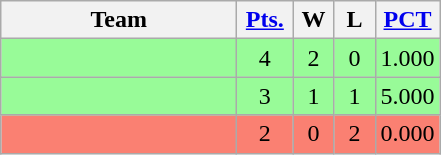<table class=wikitable>
<tr align=center>
<th width=150px>Team</th>
<th width=30px><a href='#'>Pts.</a></th>
<th width=20px>W</th>
<th width=20px>L</th>
<th><a href='#'>PCT</a></th>
</tr>
<tr align=center bgcolor="#98fb98">
<td align=left></td>
<td>4</td>
<td>2</td>
<td>0</td>
<td>1.000</td>
</tr>
<tr align=center bgcolor="#98fb98">
<td align=left></td>
<td>3</td>
<td>1</td>
<td>1</td>
<td>5.000</td>
</tr>
<tr align=center bgcolor="salmon">
<td align=left></td>
<td>2</td>
<td>0</td>
<td>2</td>
<td>0.000</td>
</tr>
</table>
